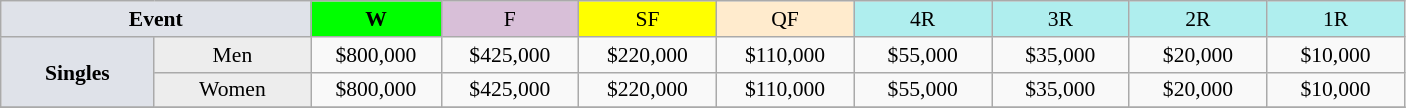<table class=wikitable style=font-size:90%;text-align:center>
<tr>
<td width=200 colspan=2 bgcolor=#dfe2e9><strong>Event</strong></td>
<td width=80 bgcolor=lime><strong>W</strong></td>
<td width=85 bgcolor=#D8BFD8>F</td>
<td width=85 bgcolor=#FFFF00>SF</td>
<td width=85 bgcolor=#ffebcd>QF</td>
<td width=85 bgcolor=#afeeee>4R</td>
<td width=85 bgcolor=#afeeee>3R</td>
<td width=85 bgcolor=#afeeee>2R</td>
<td width=85 bgcolor=#afeeee>1R</td>
</tr>
<tr>
<td rowspan=2 bgcolor=#dfe2e9><strong>Singles</strong> </td>
<td bgcolor=#EDEDED>Men</td>
<td>$800,000</td>
<td>$425,000</td>
<td>$220,000</td>
<td>$110,000</td>
<td>$55,000</td>
<td>$35,000</td>
<td>$20,000</td>
<td>$10,000</td>
</tr>
<tr>
<td bgcolor=#EDEDED>Women</td>
<td>$800,000</td>
<td>$425,000</td>
<td>$220,000</td>
<td>$110,000</td>
<td>$55,000</td>
<td>$35,000</td>
<td>$20,000</td>
<td>$10,000</td>
</tr>
<tr>
</tr>
</table>
